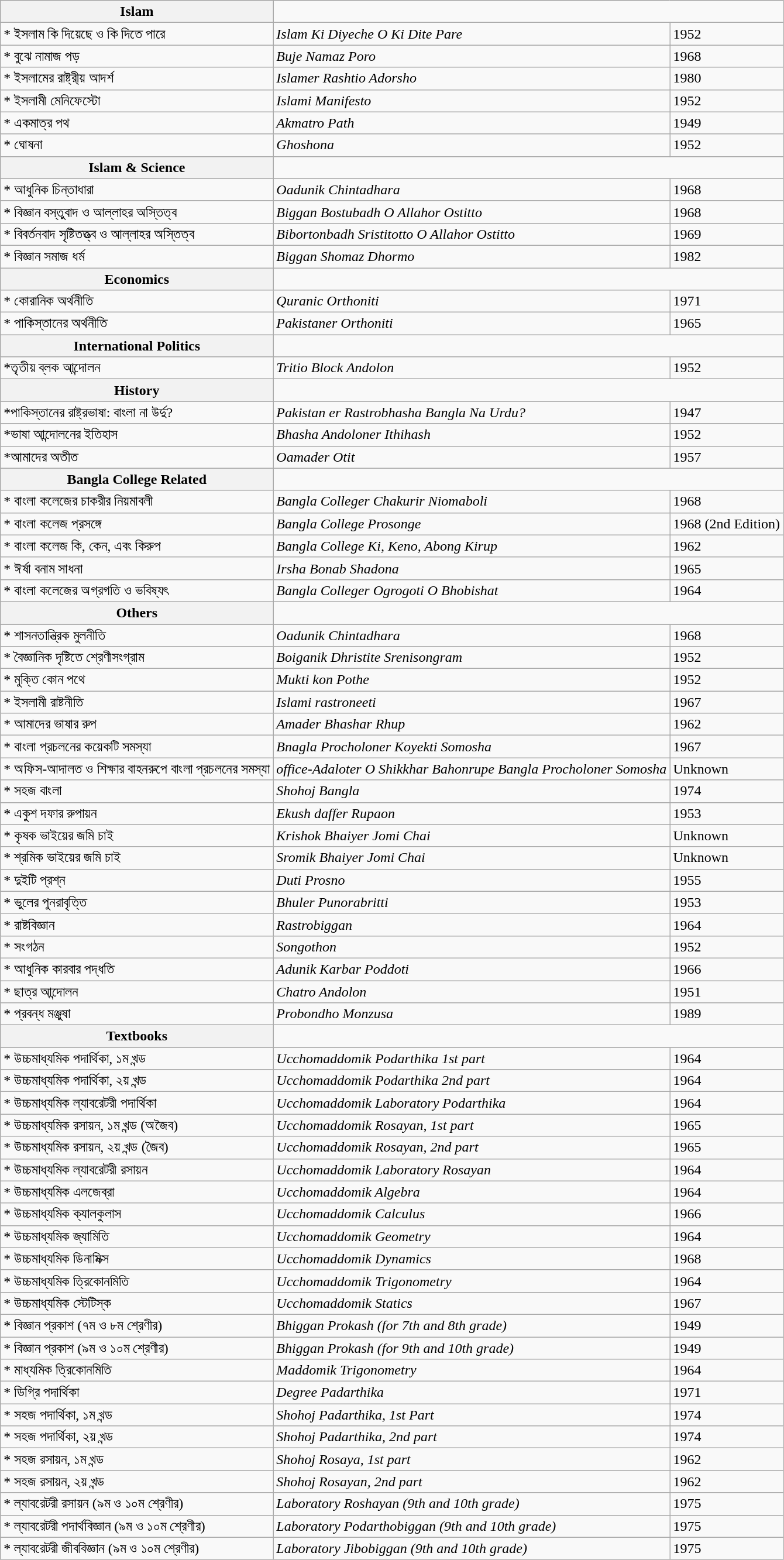<table class="wikitable" style="width=75%">
<tr>
<th>Islam</th>
</tr>
<tr>
<td>* ইসলাম কি দিয়েছে ও কি দিতে পারে</td>
<td><em>Islam Ki Diyeche O Ki Dite Pare</em></td>
<td>1952</td>
</tr>
<tr>
<td>* বুঝে নামাজ পড়</td>
<td><em>Buje Namaz Poro</em></td>
<td>1968</td>
</tr>
<tr>
<td>* ইসলামের রাষ্ট্রী্য় আদর্শ</td>
<td><em>Islamer Rashtio Adorsho</em></td>
<td>1980</td>
</tr>
<tr>
<td>* ইসলামী মেনিফেস্টো</td>
<td><em>Islami Manifesto</em></td>
<td>1952</td>
</tr>
<tr>
<td>* একমাত্র পথ</td>
<td><em>Akmatro Path</em></td>
<td>1949</td>
</tr>
<tr>
<td>* ঘোষনা</td>
<td><em>Ghoshona</em></td>
<td>1952</td>
</tr>
<tr>
<th>Islam & Science</th>
</tr>
<tr>
<td>* আধুনিক চিন্তাধারা</td>
<td><em>Oadunik Chintadhara</em></td>
<td>1968</td>
</tr>
<tr>
<td>* বিজ্ঞান বস্তুবাদ ও  আল্লাহর অস্তিত্ব</td>
<td><em>Biggan Bostubadh O Allahor Ostitto</em></td>
<td>1968</td>
</tr>
<tr>
<td>* বিবর্তনবাদ সৃষ্টিতত্ত্ব ও আল্লাহর অস্তিত্ব</td>
<td><em> Bibortonbadh Sristitotto O Allahor Ostitto</em></td>
<td>1969</td>
</tr>
<tr>
<td>* বিজ্ঞান সমাজ ধর্ম</td>
<td><em> Biggan Shomaz Dhormo</em></td>
<td>1982</td>
</tr>
<tr>
<th>Economics</th>
</tr>
<tr>
<td>* কোরানিক অর্থনীতি</td>
<td><em>Quranic Orthoniti</em></td>
<td>1971</td>
</tr>
<tr>
<td>* পাকিস্তানের অর্থনীতি</td>
<td><em>Pakistaner Orthoniti</em></td>
<td>1965</td>
</tr>
<tr>
<th>International Politics</th>
</tr>
<tr>
<td>*তৃতীয় ব্লক আন্দোলন</td>
<td><em>Tritio Block Andolon</em></td>
<td>1952</td>
</tr>
<tr>
<th>History</th>
</tr>
<tr>
<td>*পাকিস্তানের রাষ্ট্রভাষা: বাংলা না উর্দু?</td>
<td><em>Pakistan er Rastrobhasha Bangla Na Urdu?</em></td>
<td>1947</td>
</tr>
<tr>
<td>*ভাষা আন্দোলনের ইতিহাস</td>
<td><em>Bhasha Andoloner Ithihash</em></td>
<td>1952</td>
</tr>
<tr>
<td>*আমাদের অতীত</td>
<td><em>Oamader Otit</em></td>
<td>1957</td>
</tr>
<tr>
<th>Bangla College Related</th>
</tr>
<tr>
<td>* বাংলা কলেজের চাকরীর নিয়মাবলী</td>
<td><em>Bangla Colleger Chakurir Niomaboli</em></td>
<td>1968</td>
</tr>
<tr>
<td>* বাংলা কলেজ প্রসঙ্গে</td>
<td><em>Bangla College Prosonge</em></td>
<td>1968 (2nd Edition)</td>
</tr>
<tr>
<td>* বাংলা কলেজ কি, কেন, এবং কিরুপ</td>
<td><em>Bangla College Ki, Keno, Abong Kirup</em></td>
<td>1962</td>
</tr>
<tr>
<td>* ঈর্ষা বনাম সাধনা</td>
<td><em>Irsha Bonab Shadona</em></td>
<td>1965</td>
</tr>
<tr>
<td>* বাংলা কলেজের অগ্রগতি ও ভবিষ্যৎ</td>
<td><em>Bangla Colleger Ogrogoti O Bhobishat</em></td>
<td>1964</td>
</tr>
<tr>
<th>Others</th>
</tr>
<tr>
<td>* শাসনতান্ত্রিক মুলনীতি</td>
<td><em>Oadunik Chintadhara</em></td>
<td>1968</td>
</tr>
<tr>
<td>* বৈজ্ঞানিক দৃষ্টিতে শ্রেণীসংগ্রাম</td>
<td><em>Boiganik Dhristite Srenisongram </em></td>
<td>1952</td>
</tr>
<tr>
<td>* মুক্তি কোন পথে</td>
<td><em>Mukti kon Pothe</em></td>
<td>1952</td>
</tr>
<tr>
<td>* ইসলামী রাষ্টনীতি</td>
<td><em>Islami rastroneeti</em></td>
<td>1967</td>
</tr>
<tr>
<td>* আমাদের ভাষার রুপ</td>
<td><em>Amader Bhashar Rhup</em></td>
<td>1962</td>
</tr>
<tr>
<td>* বাংলা প্রচলনের কয়েকটি সমস্যা</td>
<td><em>Bnagla Procholoner Koyekti Somosha</em></td>
<td>1967</td>
</tr>
<tr>
<td>* অফিস-আদালত ও শিক্ষার বাহনরুপে বাংলা প্রচলনের সমস্যা</td>
<td><em>office-Adaloter O Shikkhar Bahonrupe Bangla Procholoner Somosha</em></td>
<td>Unknown</td>
</tr>
<tr>
<td>* সহজ বাংলা</td>
<td><em>Shohoj Bangla</em></td>
<td>1974</td>
</tr>
<tr>
<td>* একুশ দফার রুপায়ন</td>
<td><em>Ekush daffer Rupaon</em></td>
<td>1953</td>
</tr>
<tr>
<td>* কৃষক ভাইয়ের জমি চাই</td>
<td><em>Krishok Bhaiyer Jomi Chai</em></td>
<td>Unknown</td>
</tr>
<tr>
<td>* শ্রমিক ভাইয়ের জমি চাই</td>
<td><em>Sromik Bhaiyer Jomi Chai</em></td>
<td>Unknown</td>
</tr>
<tr>
<td>* দুইটি প্রশ্ন</td>
<td><em>Duti Prosno</em></td>
<td>1955</td>
</tr>
<tr>
<td>* ভুলের পুনরাবৃত্তি</td>
<td><em>Bhuler Punorabritti</em></td>
<td>1953</td>
</tr>
<tr>
<td>* রাষ্টবিজ্ঞান</td>
<td><em>Rastrobiggan</em></td>
<td>1964</td>
</tr>
<tr>
<td>* সংগঠন</td>
<td><em>Songothon</em></td>
<td>1952</td>
</tr>
<tr>
<td>* আধুনিক কারবার পদ্ধতি</td>
<td><em>Adunik Karbar Poddoti</em></td>
<td>1966</td>
</tr>
<tr>
<td>* ছাত্র আন্দোলন</td>
<td><em>Chatro Andolon</em></td>
<td>1951</td>
</tr>
<tr>
<td>* প্রবন্ধ মঞ্জুষা</td>
<td><em>Probondho Monzusa</em></td>
<td>1989</td>
</tr>
<tr>
<th>Textbooks</th>
</tr>
<tr>
<td>* উচ্চমাধ্যমিক পদার্থিকা, ১ম খন্ড</td>
<td><em>Ucchomaddomik Podarthika 1st part</em></td>
<td>1964</td>
</tr>
<tr>
<td>* উচ্চমাধ্যমিক পদার্থিকা, ২য় খন্ড</td>
<td><em>Ucchomaddomik Podarthika 2nd part</em></td>
<td>1964</td>
</tr>
<tr>
<td>* উচ্চমাধ্যমিক ল্যাবরেটরী পদার্থিকা</td>
<td><em>Ucchomaddomik Laboratory Podarthika</em></td>
<td>1964</td>
</tr>
<tr>
<td>* উচ্চমাধ্যমিক রসায়ন, ১ম খন্ড (অজৈব)</td>
<td><em>Ucchomaddomik Rosayan, 1st part</em></td>
<td>1965</td>
</tr>
<tr>
<td>* উচ্চমাধ্যমিক রসায়ন, ২য় খন্ড (জৈব)</td>
<td><em>Ucchomaddomik Rosayan, 2nd part</em></td>
<td>1965</td>
</tr>
<tr>
<td>* উচ্চমাধ্যমিক ল্যাবরেটরী রসায়ন</td>
<td><em>Ucchomaddomik Laboratory Rosayan</em></td>
<td>1964</td>
</tr>
<tr>
<td>* উচ্চমাধ্যমিক এলজেব্রা</td>
<td><em>Ucchomaddomik Algebra</em></td>
<td>1964</td>
</tr>
<tr>
<td>* উচ্চমাধ্যমিক ক্যালকুলাস</td>
<td><em>Ucchomaddomik Calculus</em></td>
<td>1966</td>
</tr>
<tr>
<td>* উচ্চমাধ্যমিক জ্যামিতি</td>
<td><em>Ucchomaddomik Geometry</em></td>
<td>1964</td>
</tr>
<tr>
<td>* উচ্চমাধ্যমিক ডিনামিক্স</td>
<td><em>Ucchomaddomik Dynamics</em></td>
<td>1968</td>
</tr>
<tr>
<td>* উচ্চমাধ্যমিক ত্রিকোনমিতি</td>
<td><em>Ucchomaddomik Trigonometry</em></td>
<td>1964</td>
</tr>
<tr>
<td>* উচ্চমাধ্যমিক স্টেটিস্ক</td>
<td><em>Ucchomaddomik Statics</em></td>
<td>1967</td>
</tr>
<tr>
<td>* বিজ্ঞান প্রকাশ (৭ম ও ৮ম শ্রেণীর)</td>
<td><em>Bhiggan Prokash (for 7th and 8th grade)</em></td>
<td>1949</td>
</tr>
<tr>
<td>* বিজ্ঞান প্রকাশ (৯ম ও ১০ম শ্রেণীর)</td>
<td><em>Bhiggan Prokash (for 9th and 10th grade)</em></td>
<td>1949</td>
</tr>
<tr>
<td>* মাধ্যমিক ত্রিকোনমিতি</td>
<td><em>Maddomik Trigonometry</em></td>
<td>1964</td>
</tr>
<tr>
<td>* ডিগ্রি পদার্থিকা</td>
<td><em>Degree Padarthika</em></td>
<td>1971</td>
</tr>
<tr>
<td>* সহজ পদার্থিকা, ১ম খন্ড</td>
<td><em>Shohoj Padarthika, 1st Part</em></td>
<td>1974</td>
</tr>
<tr>
<td>* সহজ পদার্থিকা, ২য় খন্ড</td>
<td><em>Shohoj Padarthika, 2nd part</em></td>
<td>1974</td>
</tr>
<tr>
<td>* সহজ রসায়ন, ১ম খন্ড</td>
<td><em>Shohoj Rosaya, 1st part</em></td>
<td>1962</td>
</tr>
<tr>
<td>* সহজ রসায়ন, ২য় খন্ড</td>
<td><em>Shohoj Rosayan, 2nd part</em></td>
<td>1962</td>
</tr>
<tr>
<td>* ল্যাবরেটরী রসায়ন (৯ম ও ১০ম শ্রেণীর)</td>
<td><em>Laboratory Roshayan (9th and 10th grade)</em></td>
<td>1975</td>
</tr>
<tr>
<td>* ল্যাবরেটরী পদার্থবিজ্ঞান (৯ম ও ১০ম শ্রেণীর)</td>
<td><em>Laboratory Podarthobiggan (9th and 10th grade)</em></td>
<td>1975</td>
</tr>
<tr>
<td>* ল্যাবরেটরী জীববিজ্ঞান (৯ম ও ১০ম শ্রেণীর)</td>
<td><em>Laboratory Jibobiggan (9th and 10th grade)</em></td>
<td>1975</td>
</tr>
</table>
